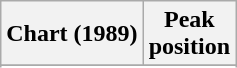<table class="wikitable sortable plainrowheaders" style="text-align:center">
<tr>
<th scope="col">Chart (1989)</th>
<th scope="col">Peak<br>position</th>
</tr>
<tr>
</tr>
<tr>
</tr>
</table>
